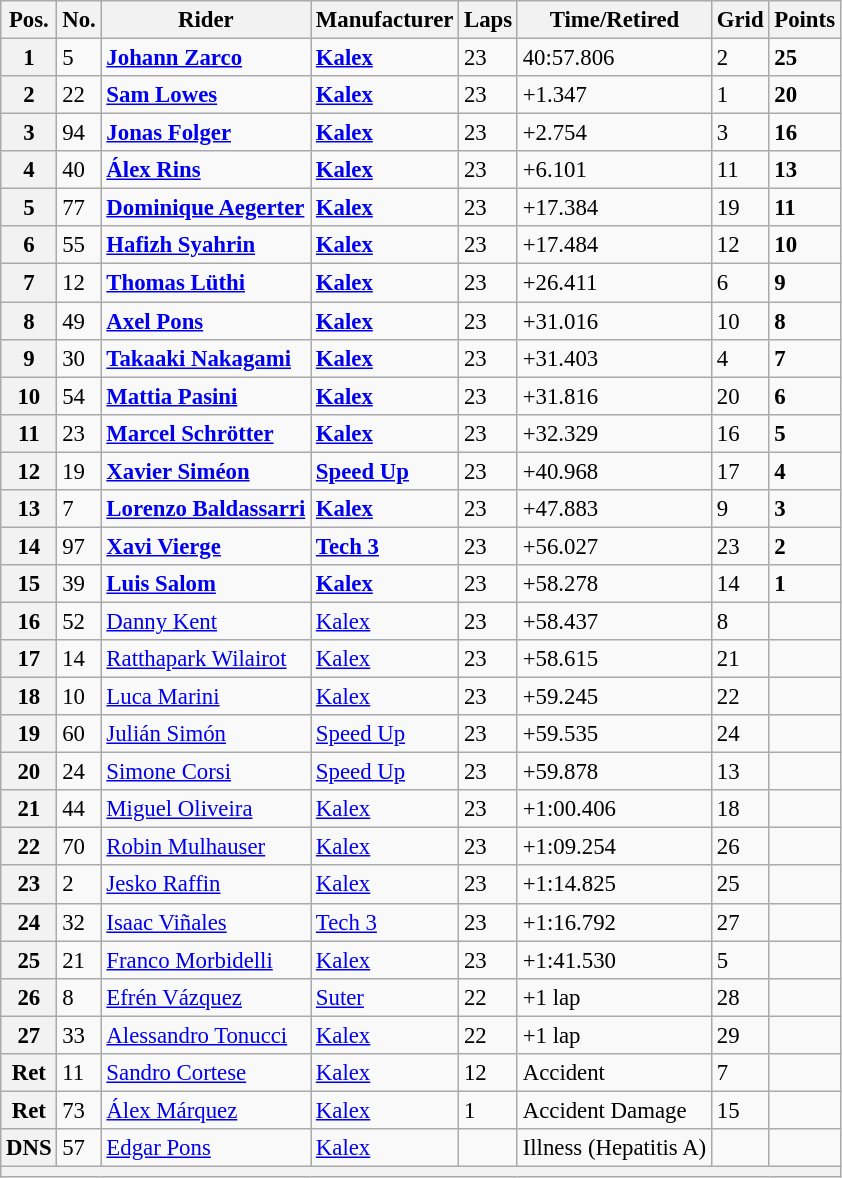<table class="wikitable" style="font-size: 95%;">
<tr>
<th>Pos.</th>
<th>No.</th>
<th>Rider</th>
<th>Manufacturer</th>
<th>Laps</th>
<th>Time/Retired</th>
<th>Grid</th>
<th>Points</th>
</tr>
<tr>
<th>1</th>
<td>5</td>
<td> <strong><a href='#'>Johann Zarco</a></strong></td>
<td><strong><a href='#'>Kalex</a></strong></td>
<td>23</td>
<td>40:57.806</td>
<td>2</td>
<td><strong>25</strong></td>
</tr>
<tr>
<th>2</th>
<td>22</td>
<td> <strong><a href='#'>Sam Lowes</a></strong></td>
<td><strong><a href='#'>Kalex</a></strong></td>
<td>23</td>
<td>+1.347</td>
<td>1</td>
<td><strong>20</strong></td>
</tr>
<tr>
<th>3</th>
<td>94</td>
<td> <strong><a href='#'>Jonas Folger</a></strong></td>
<td><strong><a href='#'>Kalex</a></strong></td>
<td>23</td>
<td>+2.754</td>
<td>3</td>
<td><strong>16</strong></td>
</tr>
<tr>
<th>4</th>
<td>40</td>
<td> <strong><a href='#'>Álex Rins</a></strong></td>
<td><strong><a href='#'>Kalex</a></strong></td>
<td>23</td>
<td>+6.101</td>
<td>11</td>
<td><strong>13</strong></td>
</tr>
<tr>
<th>5</th>
<td>77</td>
<td> <strong><a href='#'>Dominique Aegerter</a></strong></td>
<td><strong><a href='#'>Kalex</a></strong></td>
<td>23</td>
<td>+17.384</td>
<td>19</td>
<td><strong>11</strong></td>
</tr>
<tr>
<th>6</th>
<td>55</td>
<td> <strong><a href='#'>Hafizh Syahrin</a></strong></td>
<td><strong><a href='#'>Kalex</a></strong></td>
<td>23</td>
<td>+17.484</td>
<td>12</td>
<td><strong>10</strong></td>
</tr>
<tr>
<th>7</th>
<td>12</td>
<td> <strong><a href='#'>Thomas Lüthi</a></strong></td>
<td><strong><a href='#'>Kalex</a></strong></td>
<td>23</td>
<td>+26.411</td>
<td>6</td>
<td><strong>9</strong></td>
</tr>
<tr>
<th>8</th>
<td>49</td>
<td> <strong><a href='#'>Axel Pons</a></strong></td>
<td><strong><a href='#'>Kalex</a></strong></td>
<td>23</td>
<td>+31.016</td>
<td>10</td>
<td><strong>8</strong></td>
</tr>
<tr>
<th>9</th>
<td>30</td>
<td> <strong><a href='#'>Takaaki Nakagami</a></strong></td>
<td><strong><a href='#'>Kalex</a></strong></td>
<td>23</td>
<td>+31.403</td>
<td>4</td>
<td><strong>7</strong></td>
</tr>
<tr>
<th>10</th>
<td>54</td>
<td> <strong><a href='#'>Mattia Pasini</a></strong></td>
<td><strong><a href='#'>Kalex</a></strong></td>
<td>23</td>
<td>+31.816</td>
<td>20</td>
<td><strong>6</strong></td>
</tr>
<tr>
<th>11</th>
<td>23</td>
<td> <strong><a href='#'>Marcel Schrötter</a></strong></td>
<td><strong><a href='#'>Kalex</a></strong></td>
<td>23</td>
<td>+32.329</td>
<td>16</td>
<td><strong>5</strong></td>
</tr>
<tr>
<th>12</th>
<td>19</td>
<td> <strong><a href='#'>Xavier Siméon</a></strong></td>
<td><strong><a href='#'>Speed Up</a></strong></td>
<td>23</td>
<td>+40.968</td>
<td>17</td>
<td><strong>4</strong></td>
</tr>
<tr>
<th>13</th>
<td>7</td>
<td> <strong><a href='#'>Lorenzo Baldassarri</a></strong></td>
<td><strong><a href='#'>Kalex</a></strong></td>
<td>23</td>
<td>+47.883</td>
<td>9</td>
<td><strong>3</strong></td>
</tr>
<tr>
<th>14</th>
<td>97</td>
<td> <strong><a href='#'>Xavi Vierge</a></strong></td>
<td><strong><a href='#'>Tech 3</a></strong></td>
<td>23</td>
<td>+56.027</td>
<td>23</td>
<td><strong>2</strong></td>
</tr>
<tr>
<th>15</th>
<td>39</td>
<td> <strong><a href='#'>Luis Salom</a></strong></td>
<td><strong><a href='#'>Kalex</a></strong></td>
<td>23</td>
<td>+58.278</td>
<td>14</td>
<td><strong>1</strong></td>
</tr>
<tr>
<th>16</th>
<td>52</td>
<td> <a href='#'>Danny Kent</a></td>
<td><a href='#'>Kalex</a></td>
<td>23</td>
<td>+58.437</td>
<td>8</td>
<td></td>
</tr>
<tr>
<th>17</th>
<td>14</td>
<td> <a href='#'>Ratthapark Wilairot</a></td>
<td><a href='#'>Kalex</a></td>
<td>23</td>
<td>+58.615</td>
<td>21</td>
<td></td>
</tr>
<tr>
<th>18</th>
<td>10</td>
<td> <a href='#'>Luca Marini</a></td>
<td><a href='#'>Kalex</a></td>
<td>23</td>
<td>+59.245</td>
<td>22</td>
<td></td>
</tr>
<tr>
<th>19</th>
<td>60</td>
<td> <a href='#'>Julián Simón</a></td>
<td><a href='#'>Speed Up</a></td>
<td>23</td>
<td>+59.535</td>
<td>24</td>
<td></td>
</tr>
<tr>
<th>20</th>
<td>24</td>
<td> <a href='#'>Simone Corsi</a></td>
<td><a href='#'>Speed Up</a></td>
<td>23</td>
<td>+59.878</td>
<td>13</td>
<td></td>
</tr>
<tr>
<th>21</th>
<td>44</td>
<td> <a href='#'>Miguel Oliveira</a></td>
<td><a href='#'>Kalex</a></td>
<td>23</td>
<td>+1:00.406</td>
<td>18</td>
<td></td>
</tr>
<tr>
<th>22</th>
<td>70</td>
<td> <a href='#'>Robin Mulhauser</a></td>
<td><a href='#'>Kalex</a></td>
<td>23</td>
<td>+1:09.254</td>
<td>26</td>
<td></td>
</tr>
<tr>
<th>23</th>
<td>2</td>
<td> <a href='#'>Jesko Raffin</a></td>
<td><a href='#'>Kalex</a></td>
<td>23</td>
<td>+1:14.825</td>
<td>25</td>
<td></td>
</tr>
<tr>
<th>24</th>
<td>32</td>
<td> <a href='#'>Isaac Viñales</a></td>
<td><a href='#'>Tech 3</a></td>
<td>23</td>
<td>+1:16.792</td>
<td>27</td>
<td></td>
</tr>
<tr>
<th>25</th>
<td>21</td>
<td> <a href='#'>Franco Morbidelli</a></td>
<td><a href='#'>Kalex</a></td>
<td>23</td>
<td>+1:41.530</td>
<td>5</td>
<td></td>
</tr>
<tr>
<th>26</th>
<td>8</td>
<td> <a href='#'>Efrén Vázquez</a></td>
<td><a href='#'>Suter</a></td>
<td>22</td>
<td>+1 lap</td>
<td>28</td>
<td></td>
</tr>
<tr>
<th>27</th>
<td>33</td>
<td> <a href='#'>Alessandro Tonucci</a></td>
<td><a href='#'>Kalex</a></td>
<td>22</td>
<td>+1 lap</td>
<td>29</td>
<td></td>
</tr>
<tr>
<th>Ret</th>
<td>11</td>
<td> <a href='#'>Sandro Cortese</a></td>
<td><a href='#'>Kalex</a></td>
<td>12</td>
<td>Accident</td>
<td>7</td>
<td></td>
</tr>
<tr>
<th>Ret</th>
<td>73</td>
<td> <a href='#'>Álex Márquez</a></td>
<td><a href='#'>Kalex</a></td>
<td>1</td>
<td>Accident Damage</td>
<td>15</td>
<td></td>
</tr>
<tr>
<th>DNS</th>
<td>57</td>
<td> <a href='#'>Edgar Pons</a></td>
<td><a href='#'>Kalex</a></td>
<td></td>
<td>Illness (Hepatitis A)</td>
<td></td>
<td></td>
</tr>
<tr>
<th colspan=8></th>
</tr>
</table>
